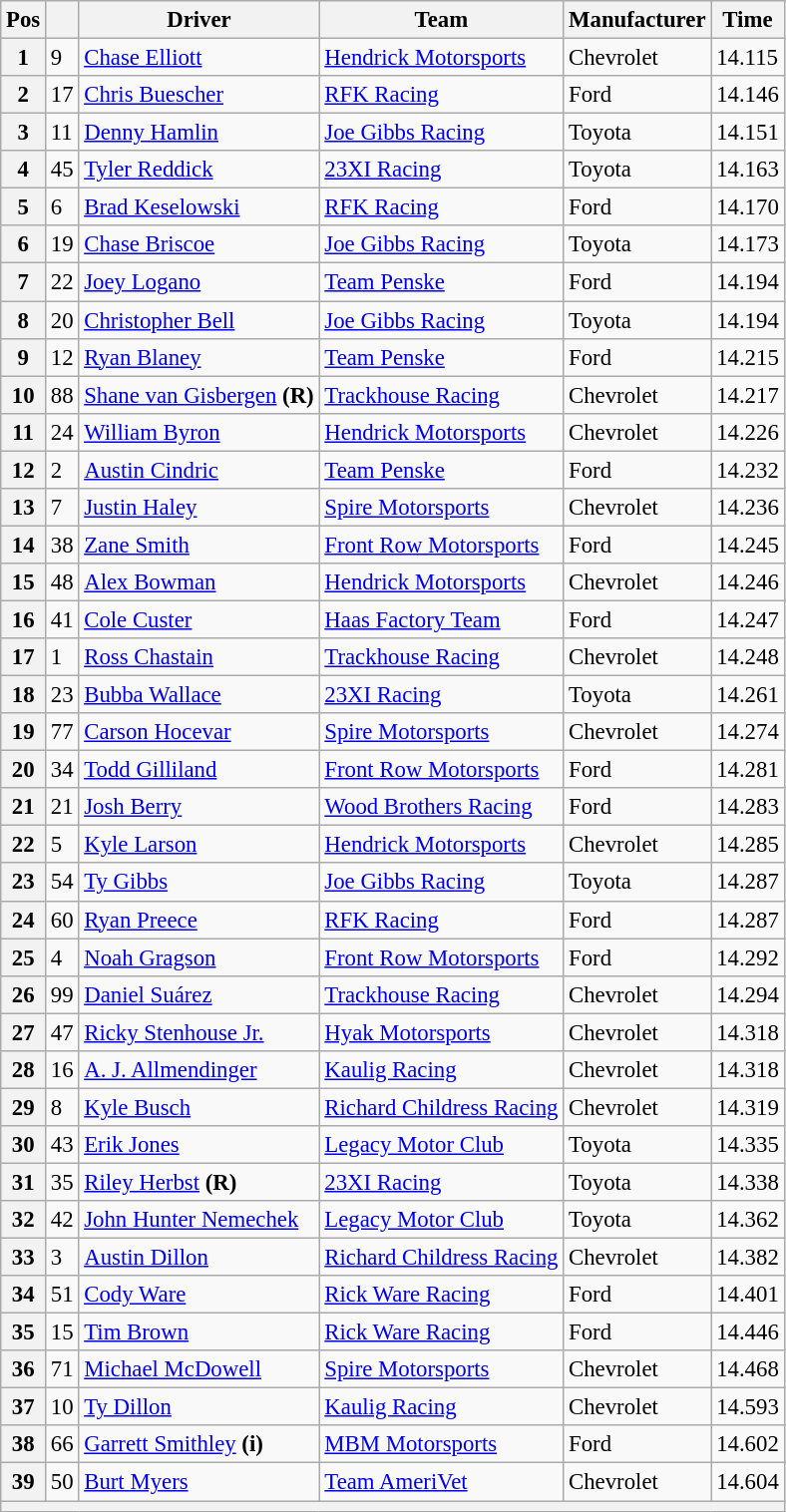<table class="wikitable" style="font-size:95%">
<tr>
<th>Pos</th>
<th></th>
<th>Driver</th>
<th>Team</th>
<th>Manufacturer</th>
<th>Time</th>
</tr>
<tr>
<th>1</th>
<td>9</td>
<td><a href='#'>Chase Elliott</a></td>
<td><a href='#'>Hendrick Motorsports</a></td>
<td>Chevrolet</td>
<td>14.115</td>
</tr>
<tr>
<th>2</th>
<td>17</td>
<td><a href='#'>Chris Buescher</a></td>
<td><a href='#'>RFK Racing</a></td>
<td>Ford</td>
<td>14.146</td>
</tr>
<tr>
<th>3</th>
<td>11</td>
<td><a href='#'>Denny Hamlin</a></td>
<td><a href='#'>Joe Gibbs Racing</a></td>
<td>Toyota</td>
<td>14.151</td>
</tr>
<tr>
<th>4</th>
<td>45</td>
<td><a href='#'>Tyler Reddick</a></td>
<td><a href='#'>23XI Racing</a></td>
<td>Toyota</td>
<td>14.163</td>
</tr>
<tr>
<th>5</th>
<td>6</td>
<td><a href='#'>Brad Keselowski</a></td>
<td><a href='#'>RFK Racing</a></td>
<td>Ford</td>
<td>14.170</td>
</tr>
<tr>
<th>6</th>
<td>19</td>
<td><a href='#'>Chase Briscoe</a></td>
<td><a href='#'>Joe Gibbs Racing</a></td>
<td>Toyota</td>
<td>14.173</td>
</tr>
<tr>
<th>7</th>
<td>22</td>
<td><a href='#'>Joey Logano</a></td>
<td><a href='#'>Team Penske</a></td>
<td>Ford</td>
<td>14.194</td>
</tr>
<tr>
<th>8</th>
<td>20</td>
<td><a href='#'>Christopher Bell</a></td>
<td><a href='#'>Joe Gibbs Racing</a></td>
<td>Toyota</td>
<td>14.194</td>
</tr>
<tr>
<th>9</th>
<td>12</td>
<td><a href='#'>Ryan Blaney</a></td>
<td><a href='#'>Team Penske</a></td>
<td>Ford</td>
<td>14.215</td>
</tr>
<tr>
<th>10</th>
<td>88</td>
<td><a href='#'>Shane van Gisbergen</a> <strong>(R)</strong></td>
<td><a href='#'>Trackhouse Racing</a></td>
<td>Chevrolet</td>
<td>14.217</td>
</tr>
<tr>
<th>11</th>
<td>24</td>
<td><a href='#'>William Byron</a></td>
<td><a href='#'>Hendrick Motorsports</a></td>
<td>Chevrolet</td>
<td>14.226</td>
</tr>
<tr>
<th>12</th>
<td>2</td>
<td><a href='#'>Austin Cindric</a></td>
<td><a href='#'>Team Penske</a></td>
<td>Ford</td>
<td>14.232</td>
</tr>
<tr>
<th>13</th>
<td>7</td>
<td><a href='#'>Justin Haley</a></td>
<td><a href='#'>Spire Motorsports</a></td>
<td>Chevrolet</td>
<td>14.236</td>
</tr>
<tr>
<th>14</th>
<td>38</td>
<td><a href='#'>Zane Smith</a></td>
<td><a href='#'>Front Row Motorsports</a></td>
<td>Ford</td>
<td>14.245</td>
</tr>
<tr>
<th>15</th>
<td>48</td>
<td><a href='#'>Alex Bowman</a></td>
<td><a href='#'>Hendrick Motorsports</a></td>
<td>Chevrolet</td>
<td>14.246</td>
</tr>
<tr>
<th>16</th>
<td>41</td>
<td><a href='#'>Cole Custer</a></td>
<td><a href='#'>Haas Factory Team</a></td>
<td>Ford</td>
<td>14.247</td>
</tr>
<tr>
<th>17</th>
<td>1</td>
<td><a href='#'>Ross Chastain</a></td>
<td><a href='#'>Trackhouse Racing</a></td>
<td>Chevrolet</td>
<td>14.248</td>
</tr>
<tr>
<th>18</th>
<td>23</td>
<td><a href='#'>Bubba Wallace</a></td>
<td><a href='#'>23XI Racing</a></td>
<td>Toyota</td>
<td>14.261</td>
</tr>
<tr>
<th>19</th>
<td>77</td>
<td><a href='#'>Carson Hocevar</a></td>
<td><a href='#'>Spire Motorsports</a></td>
<td>Chevrolet</td>
<td>14.274</td>
</tr>
<tr>
<th>20</th>
<td>34</td>
<td><a href='#'>Todd Gilliland</a></td>
<td><a href='#'>Front Row Motorsports</a></td>
<td>Ford</td>
<td>14.281</td>
</tr>
<tr>
<th>21</th>
<td>21</td>
<td><a href='#'>Josh Berry</a></td>
<td><a href='#'>Wood Brothers Racing</a></td>
<td>Ford</td>
<td>14.283</td>
</tr>
<tr>
<th>22</th>
<td>5</td>
<td><a href='#'>Kyle Larson</a></td>
<td><a href='#'>Hendrick Motorsports</a></td>
<td>Chevrolet</td>
<td>14.285</td>
</tr>
<tr>
<th>23</th>
<td>54</td>
<td><a href='#'>Ty Gibbs</a></td>
<td><a href='#'>Joe Gibbs Racing</a></td>
<td>Toyota</td>
<td>14.287</td>
</tr>
<tr>
<th>24</th>
<td>60</td>
<td><a href='#'>Ryan Preece</a></td>
<td><a href='#'>RFK Racing</a></td>
<td>Ford</td>
<td>14.287</td>
</tr>
<tr>
<th>25</th>
<td>4</td>
<td><a href='#'>Noah Gragson</a></td>
<td><a href='#'>Front Row Motorsports</a></td>
<td>Ford</td>
<td>14.292</td>
</tr>
<tr>
<th>26</th>
<td>99</td>
<td><a href='#'>Daniel Suárez</a></td>
<td><a href='#'>Trackhouse Racing</a></td>
<td>Chevrolet</td>
<td>14.294</td>
</tr>
<tr>
<th>27</th>
<td>47</td>
<td><a href='#'>Ricky Stenhouse Jr.</a></td>
<td><a href='#'>Hyak Motorsports</a></td>
<td>Chevrolet</td>
<td>14.318</td>
</tr>
<tr>
<th>28</th>
<td>16</td>
<td><a href='#'>A. J. Allmendinger</a></td>
<td><a href='#'>Kaulig Racing</a></td>
<td>Chevrolet</td>
<td>14.318</td>
</tr>
<tr>
<th>29</th>
<td>8</td>
<td><a href='#'>Kyle Busch</a></td>
<td><a href='#'>Richard Childress Racing</a></td>
<td>Chevrolet</td>
<td>14.319</td>
</tr>
<tr>
<th>30</th>
<td>43</td>
<td><a href='#'>Erik Jones</a></td>
<td><a href='#'>Legacy Motor Club</a></td>
<td>Toyota</td>
<td>14.335</td>
</tr>
<tr>
<th>31</th>
<td>35</td>
<td><a href='#'>Riley Herbst</a> <strong>(R)</strong></td>
<td><a href='#'>23XI Racing</a></td>
<td>Toyota</td>
<td>14.338</td>
</tr>
<tr>
<th>32</th>
<td>42</td>
<td><a href='#'>John Hunter Nemechek</a></td>
<td><a href='#'>Legacy Motor Club</a></td>
<td>Toyota</td>
<td>14.362</td>
</tr>
<tr>
<th>33</th>
<td>3</td>
<td><a href='#'>Austin Dillon</a></td>
<td><a href='#'>Richard Childress Racing</a></td>
<td>Chevrolet</td>
<td>14.382</td>
</tr>
<tr>
<th>34</th>
<td>51</td>
<td><a href='#'>Cody Ware</a></td>
<td><a href='#'>Rick Ware Racing</a></td>
<td>Ford</td>
<td>14.401</td>
</tr>
<tr>
<th>35</th>
<td>15</td>
<td><a href='#'>Tim Brown</a></td>
<td><a href='#'>Rick Ware Racing</a></td>
<td>Ford</td>
<td>14.446</td>
</tr>
<tr>
<th>36</th>
<td>71</td>
<td><a href='#'>Michael McDowell</a></td>
<td><a href='#'>Spire Motorsports</a></td>
<td>Chevrolet</td>
<td>14.468</td>
</tr>
<tr>
<th>37</th>
<td>10</td>
<td><a href='#'>Ty Dillon</a></td>
<td><a href='#'>Kaulig Racing</a></td>
<td>Chevrolet</td>
<td>14.593</td>
</tr>
<tr>
<th>38</th>
<td>66</td>
<td><a href='#'>Garrett Smithley</a> <strong>(i)</strong></td>
<td><a href='#'>MBM Motorsports</a></td>
<td>Ford</td>
<td>14.602</td>
</tr>
<tr>
<th>39</th>
<td>50</td>
<td><a href='#'>Burt Myers</a></td>
<td><a href='#'>Team AmeriVet</a></td>
<td>Chevrolet</td>
<td>14.604</td>
</tr>
<tr>
<th colspan="6"></th>
</tr>
</table>
